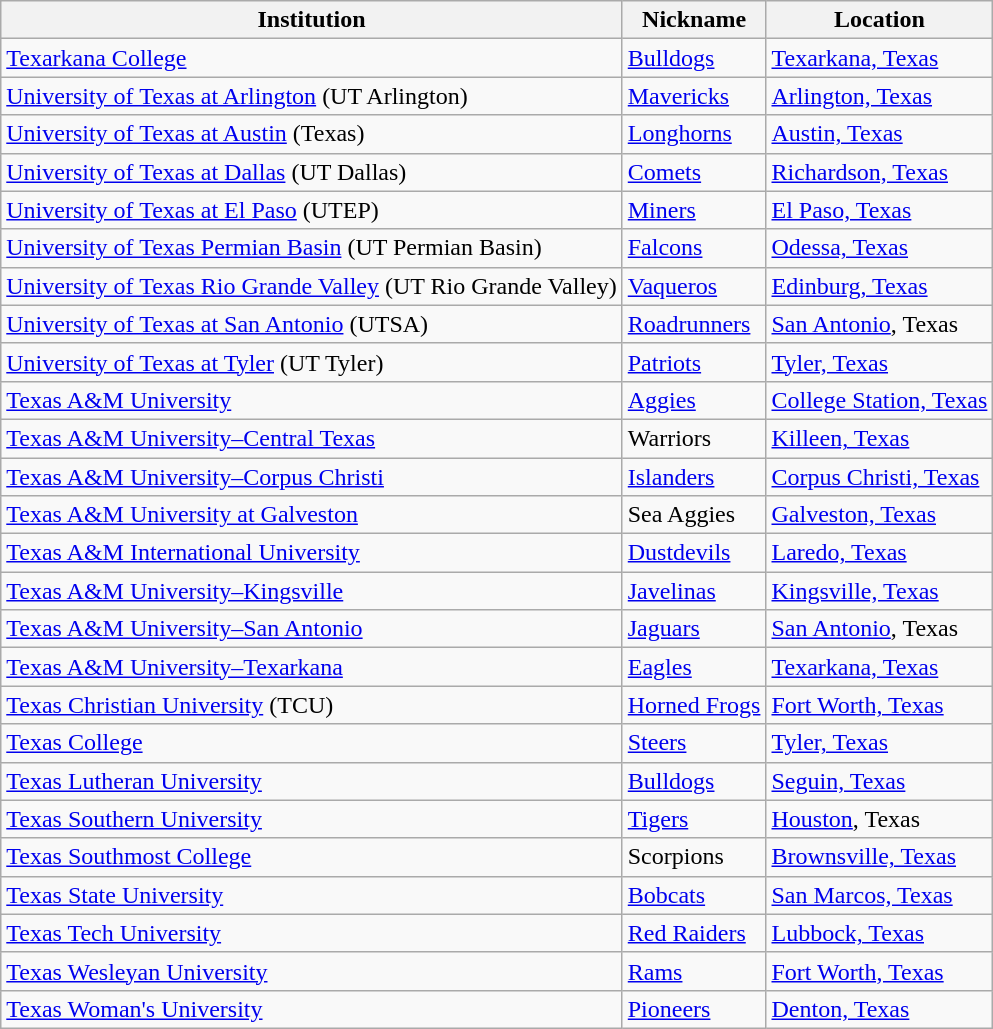<table class="wikitable">
<tr>
<th>Institution</th>
<th>Nickname</th>
<th>Location</th>
</tr>
<tr>
<td><a href='#'>Texarkana College</a></td>
<td><a href='#'>Bulldogs</a></td>
<td><a href='#'>Texarkana, Texas</a></td>
</tr>
<tr>
<td><a href='#'>University of Texas at Arlington</a> (UT Arlington)</td>
<td><a href='#'>Mavericks</a></td>
<td><a href='#'>Arlington, Texas</a></td>
</tr>
<tr>
<td><a href='#'>University of Texas at Austin</a> (Texas)</td>
<td><a href='#'>Longhorns</a></td>
<td><a href='#'>Austin, Texas</a></td>
</tr>
<tr>
<td><a href='#'>University of Texas at Dallas</a> (UT Dallas)</td>
<td><a href='#'>Comets</a></td>
<td><a href='#'>Richardson, Texas</a></td>
</tr>
<tr>
<td><a href='#'>University of Texas at El Paso</a> (UTEP)</td>
<td><a href='#'>Miners</a></td>
<td><a href='#'>El Paso, Texas</a></td>
</tr>
<tr>
<td><a href='#'>University of Texas Permian Basin</a> (UT Permian Basin)</td>
<td><a href='#'>Falcons</a></td>
<td><a href='#'>Odessa, Texas</a></td>
</tr>
<tr>
<td><a href='#'>University of Texas Rio Grande Valley</a> (UT Rio Grande Valley)</td>
<td><a href='#'>Vaqueros</a></td>
<td><a href='#'>Edinburg, Texas</a></td>
</tr>
<tr>
<td><a href='#'>University of Texas at San Antonio</a> (UTSA)</td>
<td><a href='#'>Roadrunners</a></td>
<td><a href='#'>San Antonio</a>, Texas</td>
</tr>
<tr>
<td><a href='#'>University of Texas at Tyler</a> (UT Tyler)</td>
<td><a href='#'>Patriots</a></td>
<td><a href='#'>Tyler, Texas</a></td>
</tr>
<tr>
<td><a href='#'>Texas A&M University</a></td>
<td><a href='#'>Aggies</a></td>
<td><a href='#'>College Station, Texas</a></td>
</tr>
<tr>
<td><a href='#'>Texas A&M University–Central Texas</a></td>
<td>Warriors</td>
<td><a href='#'>Killeen, Texas</a></td>
</tr>
<tr>
<td><a href='#'>Texas A&M University–Corpus Christi</a></td>
<td><a href='#'>Islanders</a></td>
<td><a href='#'>Corpus Christi, Texas</a></td>
</tr>
<tr>
<td><a href='#'>Texas A&M University at Galveston</a></td>
<td>Sea Aggies</td>
<td><a href='#'>Galveston, Texas</a></td>
</tr>
<tr>
<td><a href='#'>Texas A&M International University</a></td>
<td><a href='#'>Dustdevils</a></td>
<td><a href='#'>Laredo, Texas</a></td>
</tr>
<tr>
<td><a href='#'>Texas A&M University–Kingsville</a></td>
<td><a href='#'>Javelinas</a></td>
<td><a href='#'>Kingsville, Texas</a></td>
</tr>
<tr>
<td><a href='#'>Texas A&M University–San Antonio</a></td>
<td><a href='#'>Jaguars</a></td>
<td><a href='#'>San Antonio</a>, Texas</td>
</tr>
<tr>
<td><a href='#'>Texas A&M University–Texarkana</a></td>
<td><a href='#'>Eagles</a></td>
<td><a href='#'>Texarkana, Texas</a></td>
</tr>
<tr>
<td><a href='#'>Texas Christian University</a> (TCU)</td>
<td><a href='#'>Horned Frogs</a></td>
<td><a href='#'>Fort Worth, Texas</a></td>
</tr>
<tr>
<td><a href='#'>Texas College</a></td>
<td><a href='#'>Steers</a></td>
<td><a href='#'>Tyler, Texas</a></td>
</tr>
<tr>
<td><a href='#'>Texas Lutheran University</a></td>
<td><a href='#'>Bulldogs</a></td>
<td><a href='#'>Seguin, Texas</a></td>
</tr>
<tr>
<td><a href='#'>Texas Southern University</a></td>
<td><a href='#'>Tigers</a></td>
<td><a href='#'>Houston</a>, Texas</td>
</tr>
<tr>
<td><a href='#'>Texas Southmost College</a></td>
<td>Scorpions</td>
<td><a href='#'>Brownsville, Texas</a></td>
</tr>
<tr>
<td><a href='#'>Texas State University</a></td>
<td><a href='#'>Bobcats</a></td>
<td><a href='#'>San Marcos, Texas</a></td>
</tr>
<tr>
<td><a href='#'>Texas Tech University</a></td>
<td><a href='#'>Red Raiders</a></td>
<td><a href='#'>Lubbock, Texas</a></td>
</tr>
<tr>
<td><a href='#'>Texas Wesleyan University</a></td>
<td><a href='#'>Rams</a></td>
<td><a href='#'>Fort Worth, Texas</a></td>
</tr>
<tr>
<td><a href='#'>Texas Woman's University</a></td>
<td><a href='#'>Pioneers</a></td>
<td><a href='#'>Denton, Texas</a></td>
</tr>
</table>
